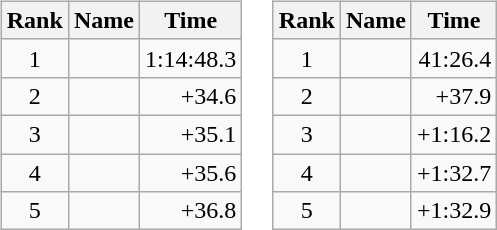<table border="0">
<tr>
<td valign="top"><br><table class="wikitable">
<tr>
<th>Rank</th>
<th>Name</th>
<th>Time</th>
</tr>
<tr>
<td style="text-align:center;">1</td>
<td></td>
<td align="right">1:14:48.3</td>
</tr>
<tr>
<td style="text-align:center;">2</td>
<td></td>
<td align="right">+34.6</td>
</tr>
<tr>
<td style="text-align:center;">3</td>
<td></td>
<td align="right">+35.1</td>
</tr>
<tr>
<td style="text-align:center;">4</td>
<td></td>
<td align="right">+35.6</td>
</tr>
<tr>
<td style="text-align:center;">5</td>
<td></td>
<td align="right">+36.8</td>
</tr>
</table>
</td>
<td valign="top"><br><table class="wikitable">
<tr>
<th>Rank</th>
<th>Name</th>
<th>Time</th>
</tr>
<tr>
<td style="text-align:center;">1</td>
<td></td>
<td align="right">41:26.4</td>
</tr>
<tr>
<td style="text-align:center;">2</td>
<td></td>
<td align="right">+37.9</td>
</tr>
<tr>
<td style="text-align:center;">3</td>
<td></td>
<td align="right">+1:16.2</td>
</tr>
<tr>
<td style="text-align:center;">4</td>
<td></td>
<td align="right">+1:32.7</td>
</tr>
<tr>
<td style="text-align:center;">5</td>
<td></td>
<td align="right">+1:32.9</td>
</tr>
</table>
</td>
</tr>
</table>
